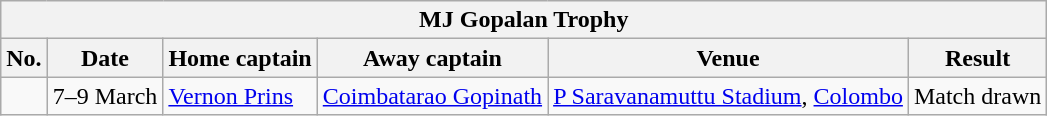<table class="wikitable">
<tr>
<th colspan="9">MJ Gopalan Trophy</th>
</tr>
<tr>
<th>No.</th>
<th>Date</th>
<th>Home captain</th>
<th>Away captain</th>
<th>Venue</th>
<th>Result</th>
</tr>
<tr>
<td></td>
<td>7–9 March</td>
<td><a href='#'>Vernon Prins</a></td>
<td><a href='#'>Coimbatarao Gopinath</a></td>
<td><a href='#'>P Saravanamuttu Stadium</a>, <a href='#'>Colombo</a></td>
<td>Match drawn</td>
</tr>
</table>
